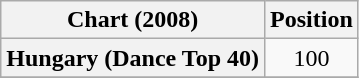<table class="wikitable sortable plainrowheaders" style="text-align:center">
<tr>
<th>Chart (2008)</th>
<th>Position</th>
</tr>
<tr>
<th scope="row">Hungary (Dance Top 40)</th>
<td>100</td>
</tr>
<tr>
</tr>
</table>
